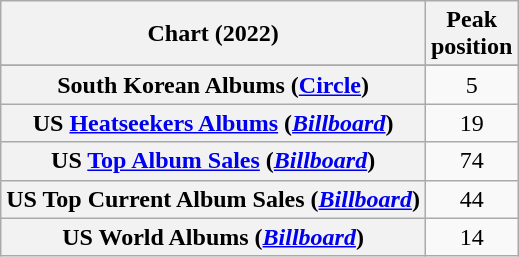<table class="wikitable sortable plainrowheaders" style="text-align:center">
<tr>
<th>Chart (2022)</th>
<th>Peak<br>position</th>
</tr>
<tr>
</tr>
<tr>
<th scope="row">South Korean Albums (<a href='#'>Circle</a>)</th>
<td>5</td>
</tr>
<tr>
<th scope="row">US <a href='#'>Heatseekers Albums</a> (<em><a href='#'>Billboard</a></em>)</th>
<td>19</td>
</tr>
<tr>
<th scope="row">US <a href='#'>Top Album Sales</a> (<em><a href='#'>Billboard</a></em>)</th>
<td>74</td>
</tr>
<tr>
<th scope="row">US Top Current Album Sales (<em><a href='#'>Billboard</a></em>)</th>
<td>44</td>
</tr>
<tr>
<th scope="row">US World Albums (<em><a href='#'>Billboard</a></em>)</th>
<td>14</td>
</tr>
</table>
